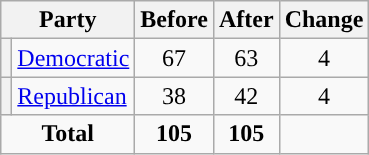<table class="wikitable" style="text-align:center;">
<tr>
<th colspan="2">Party</th>
<th>Before</th>
<th>After</th>
<th>Change</th>
</tr>
<tr>
<th style="background-color:"></th>
<td style="text-align:left;"><a href='#'>Democratic</a></td>
<td>67</td>
<td>63</td>
<td> 4</td>
</tr>
<tr>
<th style="background-color:"></th>
<td style="text-align:left;"><a href='#'>Republican</a></td>
<td>38</td>
<td>42</td>
<td> 4</td>
</tr>
<tr>
<td colspan="2"><strong>Total</strong></td>
<td><strong>105</strong></td>
<td><strong>105</strong></td>
<td></td>
</tr>
</table>
